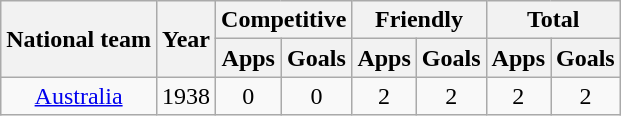<table class="wikitable" style="text-align:center">
<tr>
<th rowspan="2">National team</th>
<th rowspan="2">Year</th>
<th colspan="2">Competitive</th>
<th colspan="2">Friendly</th>
<th colspan="2">Total</th>
</tr>
<tr>
<th>Apps</th>
<th>Goals</th>
<th>Apps</th>
<th>Goals</th>
<th>Apps</th>
<th>Goals</th>
</tr>
<tr>
<td><a href='#'>Australia</a></td>
<td>1938</td>
<td>0</td>
<td>0</td>
<td>2</td>
<td>2</td>
<td>2</td>
<td>2</td>
</tr>
</table>
